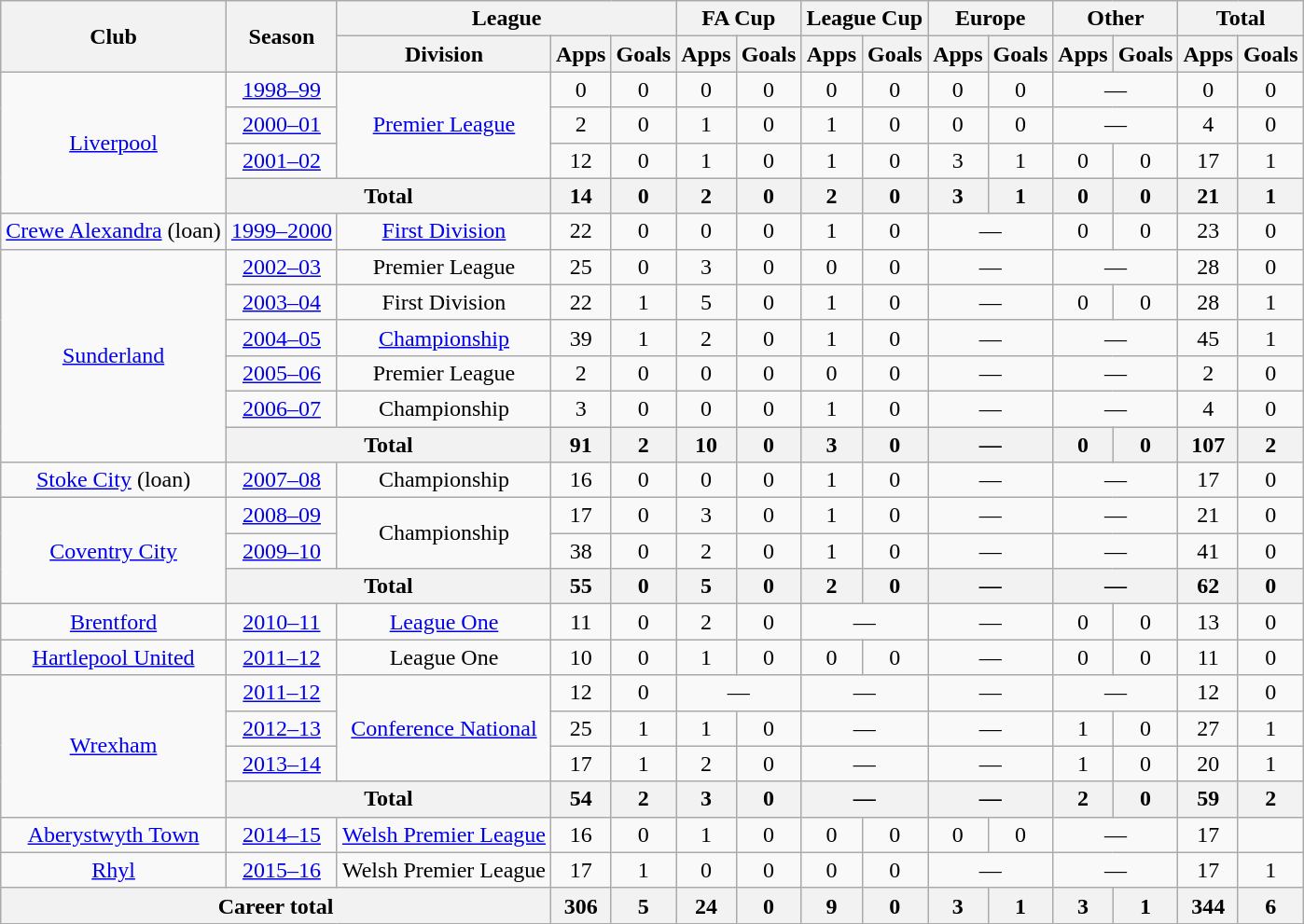<table class="wikitable" style="text-align:center">
<tr>
<th rowspan="2">Club</th>
<th rowspan="2">Season</th>
<th colspan="3">League</th>
<th colspan="2">FA Cup</th>
<th colspan="2">League Cup</th>
<th colspan="2">Europe</th>
<th colspan="2">Other</th>
<th colspan="2">Total</th>
</tr>
<tr>
<th>Division</th>
<th>Apps</th>
<th>Goals</th>
<th>Apps</th>
<th>Goals</th>
<th>Apps</th>
<th>Goals</th>
<th>Apps</th>
<th>Goals</th>
<th>Apps</th>
<th>Goals</th>
<th>Apps</th>
<th>Goals</th>
</tr>
<tr>
<td rowspan="4"><a href='#'>Liverpool</a></td>
<td><a href='#'>1998–99</a></td>
<td rowspan="3"><a href='#'>Premier League</a></td>
<td>0</td>
<td>0</td>
<td>0</td>
<td>0</td>
<td>0</td>
<td>0</td>
<td>0</td>
<td>0</td>
<td colspan="2">―</td>
<td>0</td>
<td>0</td>
</tr>
<tr>
<td><a href='#'>2000–01</a></td>
<td>2</td>
<td>0</td>
<td>1</td>
<td>0</td>
<td>1</td>
<td>0</td>
<td>0</td>
<td>0</td>
<td colspan="2">―</td>
<td>4</td>
<td>0</td>
</tr>
<tr>
<td><a href='#'>2001–02</a></td>
<td>12</td>
<td>0</td>
<td>1</td>
<td>0</td>
<td>1</td>
<td>0</td>
<td>3</td>
<td>1</td>
<td>0</td>
<td>0</td>
<td>17</td>
<td>1</td>
</tr>
<tr>
<th colspan="2">Total</th>
<th>14</th>
<th>0</th>
<th>2</th>
<th>0</th>
<th>2</th>
<th>0</th>
<th>3</th>
<th>1</th>
<th>0</th>
<th>0</th>
<th>21</th>
<th>1</th>
</tr>
<tr>
<td><a href='#'>Crewe Alexandra</a> (loan)</td>
<td><a href='#'>1999–2000</a></td>
<td><a href='#'>First Division</a></td>
<td>22</td>
<td>0</td>
<td>0</td>
<td>0</td>
<td>1</td>
<td>0</td>
<td colspan="2">―</td>
<td>0</td>
<td>0</td>
<td>23</td>
<td>0</td>
</tr>
<tr>
<td rowspan="6"><a href='#'>Sunderland</a></td>
<td><a href='#'>2002–03</a></td>
<td>Premier League</td>
<td>25</td>
<td>0</td>
<td>3</td>
<td>0</td>
<td>0</td>
<td>0</td>
<td colspan="2">―</td>
<td colspan="2">―</td>
<td>28</td>
<td>0</td>
</tr>
<tr>
<td><a href='#'>2003–04</a></td>
<td>First Division</td>
<td>22</td>
<td>1</td>
<td>5</td>
<td>0</td>
<td>1</td>
<td>0</td>
<td colspan="2">―</td>
<td>0</td>
<td>0</td>
<td>28</td>
<td>1</td>
</tr>
<tr>
<td><a href='#'>2004–05</a></td>
<td><a href='#'>Championship</a></td>
<td>39</td>
<td>1</td>
<td>2</td>
<td>0</td>
<td>1</td>
<td>0</td>
<td colspan="2">―</td>
<td colspan="2">―</td>
<td>45</td>
<td>1</td>
</tr>
<tr>
<td><a href='#'>2005–06</a></td>
<td>Premier League</td>
<td>2</td>
<td>0</td>
<td>0</td>
<td>0</td>
<td>0</td>
<td>0</td>
<td colspan="2">―</td>
<td colspan="2">―</td>
<td>2</td>
<td>0</td>
</tr>
<tr>
<td><a href='#'>2006–07</a></td>
<td>Championship</td>
<td>3</td>
<td>0</td>
<td>0</td>
<td>0</td>
<td>1</td>
<td>0</td>
<td colspan="2">―</td>
<td colspan="2">―</td>
<td>4</td>
<td>0</td>
</tr>
<tr>
<th colspan="2">Total</th>
<th>91</th>
<th>2</th>
<th>10</th>
<th>0</th>
<th>3</th>
<th>0</th>
<th colspan="2">―</th>
<th>0</th>
<th>0</th>
<th>107</th>
<th>2</th>
</tr>
<tr>
<td><a href='#'>Stoke City</a> (loan)</td>
<td><a href='#'>2007–08</a></td>
<td>Championship</td>
<td>16</td>
<td>0</td>
<td>0</td>
<td>0</td>
<td>1</td>
<td>0</td>
<td colspan="2">―</td>
<td colspan="2">―</td>
<td>17</td>
<td>0</td>
</tr>
<tr>
<td rowspan="3"><a href='#'>Coventry City</a></td>
<td><a href='#'>2008–09</a></td>
<td rowspan="2">Championship</td>
<td>17</td>
<td>0</td>
<td>3</td>
<td>0</td>
<td>1</td>
<td>0</td>
<td colspan="2">―</td>
<td colspan="2">―</td>
<td>21</td>
<td>0</td>
</tr>
<tr>
<td><a href='#'>2009–10</a></td>
<td>38</td>
<td>0</td>
<td>2</td>
<td>0</td>
<td>1</td>
<td>0</td>
<td colspan="2">―</td>
<td colspan="2">―</td>
<td>41</td>
<td>0</td>
</tr>
<tr>
<th colspan="2">Total</th>
<th>55</th>
<th>0</th>
<th>5</th>
<th>0</th>
<th>2</th>
<th>0</th>
<th colspan="2">―</th>
<th colspan="2">―</th>
<th>62</th>
<th>0</th>
</tr>
<tr>
<td><a href='#'>Brentford</a></td>
<td><a href='#'>2010–11</a></td>
<td><a href='#'>League One</a></td>
<td>11</td>
<td>0</td>
<td>2</td>
<td>0</td>
<td colspan="2">―</td>
<td colspan="2">―</td>
<td>0</td>
<td>0</td>
<td>13</td>
<td>0</td>
</tr>
<tr>
<td><a href='#'>Hartlepool United</a></td>
<td><a href='#'>2011–12</a></td>
<td>League One</td>
<td>10</td>
<td>0</td>
<td>1</td>
<td>0</td>
<td>0</td>
<td>0</td>
<td colspan="2">―</td>
<td>0</td>
<td>0</td>
<td>11</td>
<td>0</td>
</tr>
<tr>
<td rowspan="4"><a href='#'>Wrexham</a></td>
<td><a href='#'>2011–12</a></td>
<td rowspan="3"><a href='#'>Conference National</a></td>
<td>12</td>
<td>0</td>
<td colspan="2">―</td>
<td colspan="2">―</td>
<td colspan="2">―</td>
<td colspan="2">―</td>
<td>12</td>
<td>0</td>
</tr>
<tr>
<td><a href='#'>2012–13</a></td>
<td>25</td>
<td>1</td>
<td>1</td>
<td>0</td>
<td colspan="2">―</td>
<td colspan="2">―</td>
<td>1</td>
<td>0</td>
<td>27</td>
<td>1</td>
</tr>
<tr>
<td><a href='#'>2013–14</a></td>
<td>17</td>
<td>1</td>
<td>2</td>
<td>0</td>
<td colspan="2">―</td>
<td colspan="2">―</td>
<td>1</td>
<td>0</td>
<td>20</td>
<td>1</td>
</tr>
<tr>
<th colspan="2">Total</th>
<th>54</th>
<th>2</th>
<th>3</th>
<th>0</th>
<th colspan="2">―</th>
<th colspan="2">―</th>
<th>2</th>
<th>0</th>
<th>59</th>
<th>2</th>
</tr>
<tr>
<td><a href='#'>Aberystwyth Town</a></td>
<td><a href='#'>2014–15</a></td>
<td><a href='#'>Welsh Premier League</a></td>
<td>16</td>
<td>0</td>
<td>1</td>
<td>0</td>
<td>0</td>
<td>0</td>
<td>0</td>
<td>0</td>
<td colspan="2">―</td>
<td>17</td>
<td></td>
</tr>
<tr>
<td><a href='#'>Rhyl</a></td>
<td><a href='#'>2015–16</a></td>
<td>Welsh Premier League</td>
<td>17</td>
<td>1</td>
<td>0</td>
<td>0</td>
<td>0</td>
<td>0</td>
<td colspan="2">―</td>
<td colspan="2">―</td>
<td>17</td>
<td>1</td>
</tr>
<tr>
<th colspan="3">Career total</th>
<th>306</th>
<th>5</th>
<th>24</th>
<th>0</th>
<th>9</th>
<th>0</th>
<th>3</th>
<th>1</th>
<th>3</th>
<th>1</th>
<th>344</th>
<th>6</th>
</tr>
</table>
